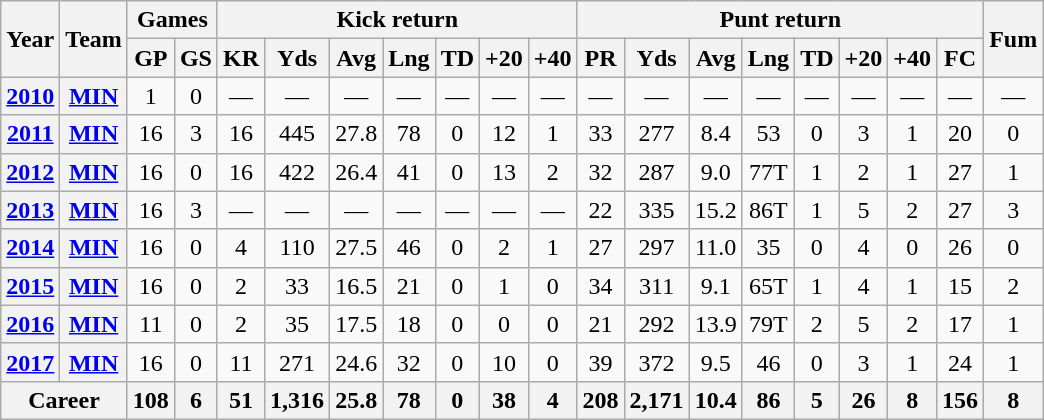<table class="wikitable sortable" style="text-align: center;">
<tr>
<th rowspan="2">Year</th>
<th rowspan="2">Team</th>
<th colspan="2">Games</th>
<th colspan="7">Kick return</th>
<th colspan="8">Punt return</th>
<th rowspan="2">Fum</th>
</tr>
<tr>
<th>GP</th>
<th>GS</th>
<th>KR</th>
<th>Yds</th>
<th>Avg</th>
<th>Lng</th>
<th>TD</th>
<th>+20</th>
<th>+40</th>
<th>PR</th>
<th>Yds</th>
<th>Avg</th>
<th>Lng</th>
<th>TD</th>
<th>+20</th>
<th>+40</th>
<th>FC</th>
</tr>
<tr>
<th><a href='#'>2010</a></th>
<th><a href='#'>MIN</a></th>
<td>1</td>
<td>0</td>
<td>—</td>
<td>—</td>
<td>—</td>
<td>—</td>
<td>—</td>
<td>—</td>
<td>—</td>
<td>—</td>
<td>—</td>
<td>—</td>
<td>—</td>
<td>—</td>
<td>—</td>
<td>—</td>
<td>—</td>
<td>—</td>
</tr>
<tr>
<th><a href='#'>2011</a></th>
<th><a href='#'>MIN</a></th>
<td>16</td>
<td>3</td>
<td>16</td>
<td>445</td>
<td>27.8</td>
<td>78</td>
<td>0</td>
<td>12</td>
<td>1</td>
<td>33</td>
<td>277</td>
<td>8.4</td>
<td>53</td>
<td>0</td>
<td>3</td>
<td>1</td>
<td>20</td>
<td>0</td>
</tr>
<tr>
<th><a href='#'>2012</a></th>
<th><a href='#'>MIN</a></th>
<td>16</td>
<td>0</td>
<td>16</td>
<td>422</td>
<td>26.4</td>
<td>41</td>
<td>0</td>
<td>13</td>
<td>2</td>
<td>32</td>
<td>287</td>
<td>9.0</td>
<td>77T</td>
<td>1</td>
<td>2</td>
<td>1</td>
<td>27</td>
<td>1</td>
</tr>
<tr>
<th><a href='#'>2013</a></th>
<th><a href='#'>MIN</a></th>
<td>16</td>
<td>3</td>
<td>—</td>
<td>—</td>
<td>—</td>
<td>—</td>
<td>—</td>
<td>—</td>
<td>—</td>
<td>22</td>
<td>335</td>
<td>15.2</td>
<td>86T</td>
<td>1</td>
<td>5</td>
<td>2</td>
<td>27</td>
<td>3</td>
</tr>
<tr>
<th><a href='#'>2014</a></th>
<th><a href='#'>MIN</a></th>
<td>16</td>
<td>0</td>
<td>4</td>
<td>110</td>
<td>27.5</td>
<td>46</td>
<td>0</td>
<td>2</td>
<td>1</td>
<td>27</td>
<td>297</td>
<td>11.0</td>
<td>35</td>
<td>0</td>
<td>4</td>
<td>0</td>
<td>26</td>
<td>0</td>
</tr>
<tr>
<th><a href='#'>2015</a></th>
<th><a href='#'>MIN</a></th>
<td>16</td>
<td>0</td>
<td>2</td>
<td>33</td>
<td>16.5</td>
<td>21</td>
<td>0</td>
<td>1</td>
<td>0</td>
<td>34</td>
<td>311</td>
<td>9.1</td>
<td>65T</td>
<td>1</td>
<td>4</td>
<td>1</td>
<td>15</td>
<td>2</td>
</tr>
<tr>
<th><a href='#'>2016</a></th>
<th><a href='#'>MIN</a></th>
<td>11</td>
<td>0</td>
<td>2</td>
<td>35</td>
<td>17.5</td>
<td>18</td>
<td>0</td>
<td>0</td>
<td>0</td>
<td>21</td>
<td>292</td>
<td>13.9</td>
<td>79T</td>
<td>2</td>
<td>5</td>
<td>2</td>
<td>17</td>
<td>1</td>
</tr>
<tr>
<th><a href='#'>2017</a></th>
<th><a href='#'>MIN</a></th>
<td>16</td>
<td>0</td>
<td>11</td>
<td>271</td>
<td>24.6</td>
<td>32</td>
<td>0</td>
<td>10</td>
<td>0</td>
<td>39</td>
<td>372</td>
<td>9.5</td>
<td>46</td>
<td>0</td>
<td>3</td>
<td>1</td>
<td>24</td>
<td>1</td>
</tr>
<tr>
<th colspan="2">Career</th>
<th>108</th>
<th>6</th>
<th>51</th>
<th>1,316</th>
<th>25.8</th>
<th>78</th>
<th>0</th>
<th>38</th>
<th>4</th>
<th>208</th>
<th>2,171</th>
<th>10.4</th>
<th>86</th>
<th>5</th>
<th>26</th>
<th>8</th>
<th>156</th>
<th>8</th>
</tr>
</table>
